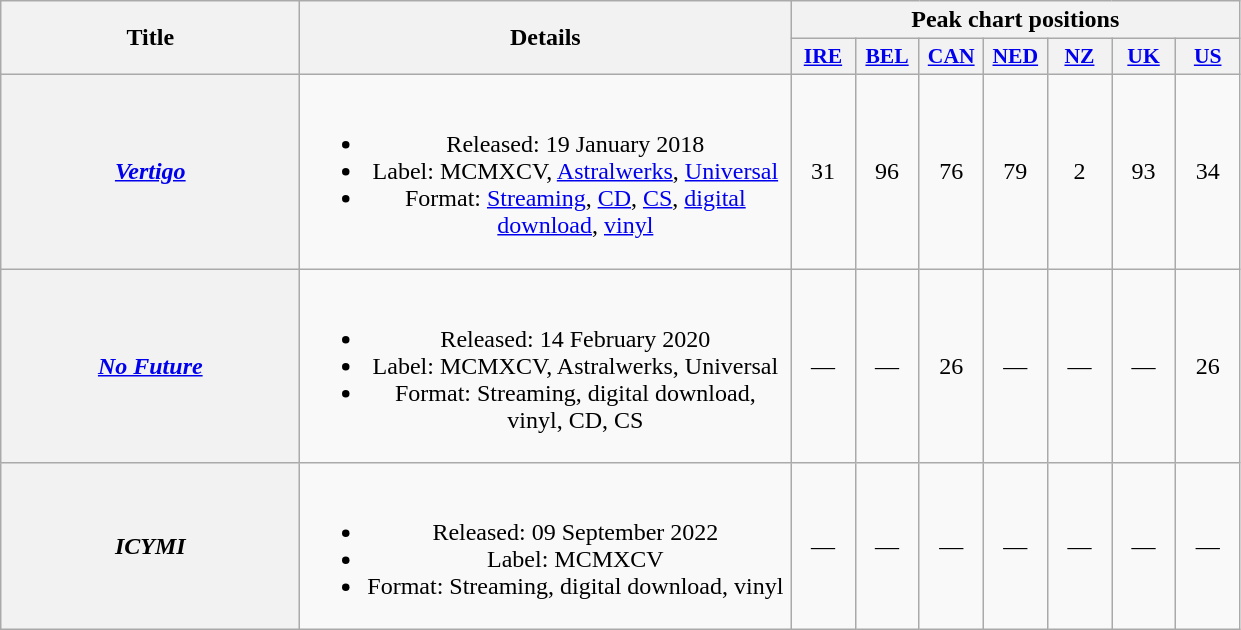<table class="wikitable plainrowheaders" style="text-align:center;">
<tr>
<th scope="col" style="width:12em;" rowspan="2">Title</th>
<th scope="col" style="width:20em;" rowspan="2">Details</th>
<th scope="col" colspan="7">Peak chart positions</th>
</tr>
<tr>
<th scope="col" style="width:2.5em;font-size:90%;"><a href='#'>IRE</a><br></th>
<th scope="col" style="width:2.5em;font-size:90%;"><a href='#'>BEL</a><br></th>
<th scope="col" style="width:2.5em;font-size:90%;"><a href='#'>CAN</a><br></th>
<th scope="col" style="width:2.5em;font-size:90%;"><a href='#'>NED</a><br></th>
<th scope="col" style="width:2.5em;font-size:90%;"><a href='#'>NZ</a><br></th>
<th scope="col" style="width:2.5em;font-size:90%;"><a href='#'>UK</a><br></th>
<th scope="col" style="width:2.5em;font-size:90%;"><a href='#'>US</a><br></th>
</tr>
<tr>
<th scope="row"><em><a href='#'>Vertigo</a></em></th>
<td><br><ul><li>Released: 19 January 2018</li><li>Label: MCMXCV, <a href='#'>Astralwerks</a>, <a href='#'>Universal</a></li><li>Format: <a href='#'>Streaming</a>, <a href='#'>CD</a>, <a href='#'>CS</a>, <a href='#'>digital download</a>, <a href='#'>vinyl</a></li></ul></td>
<td>31</td>
<td>96</td>
<td>76</td>
<td>79</td>
<td>2</td>
<td>93</td>
<td>34</td>
</tr>
<tr>
<th scope="row"><em><a href='#'>No Future</a></em></th>
<td><br><ul><li>Released: 14 February 2020</li><li>Label: MCMXCV, Astralwerks, Universal</li><li>Format: Streaming, digital download, vinyl, CD, CS</li></ul></td>
<td>—</td>
<td>—</td>
<td>26</td>
<td>—</td>
<td>—</td>
<td>—</td>
<td>26<br></td>
</tr>
<tr>
<th scope="row"><em>ICYMI</em></th>
<td><br><ul><li>Released: 09 September 2022</li><li>Label: MCMXCV</li><li>Format: Streaming, digital download, vinyl</li></ul></td>
<td>—</td>
<td>—</td>
<td>—</td>
<td>—</td>
<td>—</td>
<td>—</td>
<td>—</td>
</tr>
</table>
